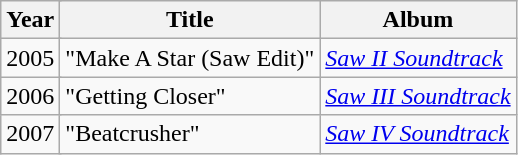<table class="wikitable">
<tr>
<th colspan="2">Year</th>
<th colspan="2">Title</th>
<th colspan="3">Album</th>
</tr>
<tr>
<td colspan="3">2005</td>
<td>"Make A Star (Saw Edit)"</td>
<td><em><a href='#'>Saw II Soundtrack</a></em></td>
</tr>
<tr>
<td colspan="3">2006</td>
<td>"Getting Closer"</td>
<td><em><a href='#'>Saw III Soundtrack</a></em></td>
</tr>
<tr>
<td colspan="3">2007</td>
<td>"Beatcrusher"</td>
<td><em><a href='#'>Saw IV Soundtrack</a></em></td>
</tr>
</table>
